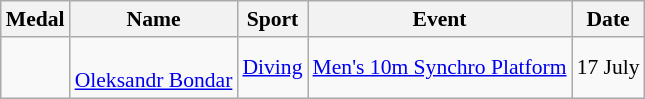<table class="wikitable sortable" style="font-size:90%">
<tr>
<th>Medal</th>
<th>Name</th>
<th>Sport</th>
<th>Event</th>
<th>Date</th>
</tr>
<tr>
<td></td>
<td><br><a href='#'>Oleksandr Bondar</a></td>
<td><a href='#'>Diving</a></td>
<td><a href='#'>Men's 10m Synchro Platform</a></td>
<td>17 July</td>
</tr>
</table>
